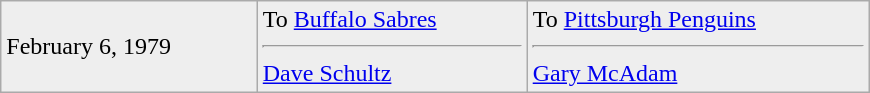<table class="wikitable" style="border:1px solid #999; width:580px;">
<tr style="background:#eee;">
<td>February 6, 1979</td>
<td valign="top">To <a href='#'>Buffalo Sabres</a><hr><a href='#'>Dave Schultz</a></td>
<td valign="top">To <a href='#'>Pittsburgh Penguins</a><hr><a href='#'>Gary McAdam</a></td>
</tr>
</table>
